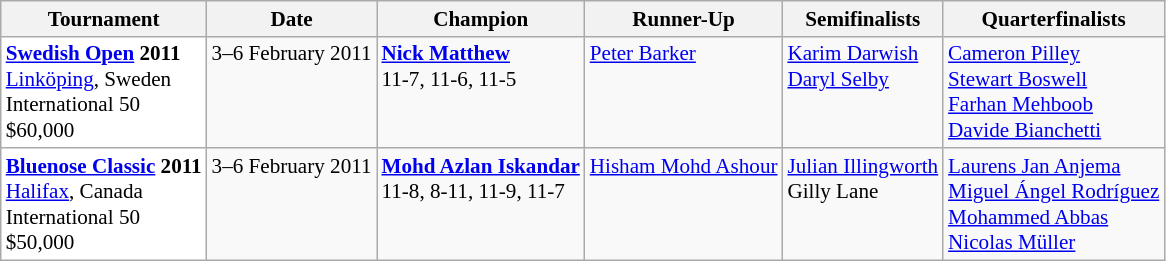<table class="wikitable" style="font-size:88%">
<tr>
<th>Tournament</th>
<th>Date</th>
<th>Champion</th>
<th>Runner-Up</th>
<th>Semifinalists</th>
<th>Quarterfinalists</th>
</tr>
<tr valign=top>
<td style="background:#fff;"><strong><a href='#'>Swedish Open</a> 2011</strong><br> <a href='#'>Linköping</a>, Sweden<br>International 50<br>$60,000</td>
<td>3–6 February 2011</td>
<td> <strong><a href='#'>Nick Matthew</a></strong><br>11-7, 11-6, 11-5</td>
<td> <a href='#'>Peter Barker</a></td>
<td> <a href='#'>Karim Darwish</a><br> <a href='#'>Daryl Selby</a></td>
<td> <a href='#'>Cameron Pilley</a><br> <a href='#'>Stewart Boswell</a><br> <a href='#'>Farhan Mehboob</a><br> <a href='#'>Davide Bianchetti</a></td>
</tr>
<tr valign=top>
<td style="background:#fff;"><strong><a href='#'>Bluenose Classic</a> 2011</strong><br> <a href='#'>Halifax</a>, Canada<br>International 50<br>$50,000</td>
<td>3–6 February 2011</td>
<td> <strong><a href='#'>Mohd Azlan Iskandar</a></strong><br>11-8, 8-11, 11-9, 11-7</td>
<td> <a href='#'>Hisham Mohd Ashour</a></td>
<td> <a href='#'>Julian Illingworth</a><br> Gilly Lane</td>
<td> <a href='#'>Laurens Jan Anjema</a><br> <a href='#'>Miguel Ángel Rodríguez</a><br> <a href='#'>Mohammed Abbas</a><br> <a href='#'>Nicolas Müller</a></td>
</tr>
</table>
